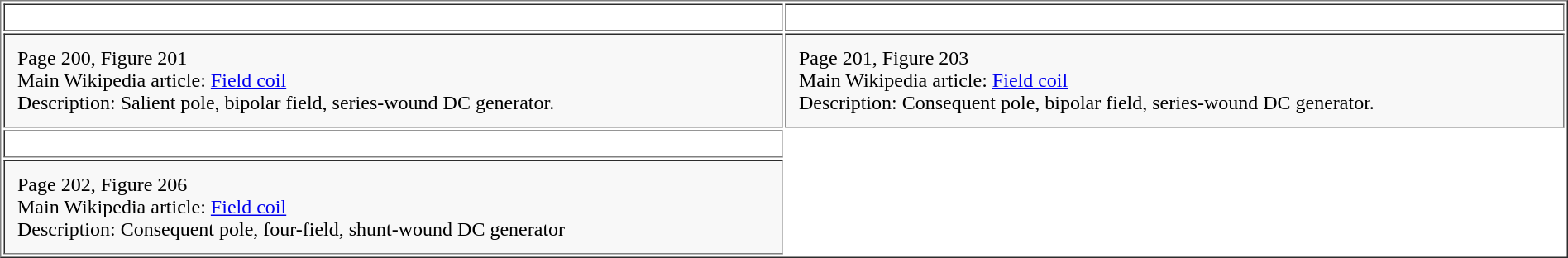<table cellpadding="10" border="1" width="100%">
<tr>
<td width="50%" align="center"></td>
<td width="50%" align="center"></td>
</tr>
<tr>
<td valign="top" bgcolor="F8F8F8">Page 200, Figure 201<br>Main Wikipedia article: <a href='#'>Field coil</a><br>Description: Salient pole, bipolar field, series-wound DC generator.</td>
<td valign="top" bgcolor="F8F8F8">Page 201, Figure 203<br>Main Wikipedia article: <a href='#'>Field coil</a><br>Description: Consequent pole, bipolar field, series-wound DC generator.</td>
</tr>
<tr>
<td width="50%" align="center"></td>
</tr>
<tr>
<td valign="top" bgcolor="F8F8F8">Page 202, Figure 206<br>Main Wikipedia article: <a href='#'>Field coil</a><br>Description: Consequent pole, four-field, shunt-wound DC generator</td>
</tr>
</table>
